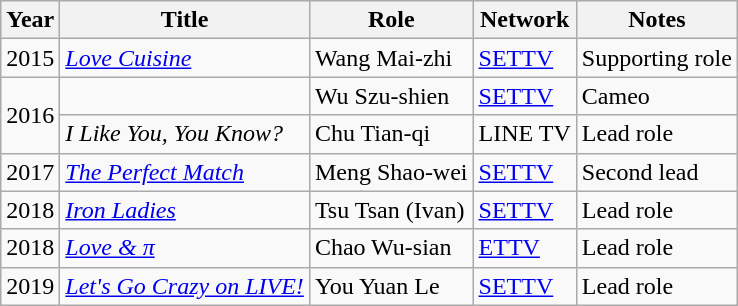<table class="wikitable" style="text-align:left;">
<tr>
<th>Year</th>
<th>Title</th>
<th>Role</th>
<th>Network</th>
<th>Notes</th>
</tr>
<tr>
<td>2015</td>
<td><em><a href='#'>Love Cuisine</a></em></td>
<td>Wang Mai-zhi</td>
<td><a href='#'>SETTV</a></td>
<td>Supporting role</td>
</tr>
<tr>
<td rowspan=2>2016</td>
<td><em></em></td>
<td>Wu Szu-shien</td>
<td><a href='#'>SETTV</a></td>
<td>Cameo</td>
</tr>
<tr>
<td><em>I Like You, You Know?</em></td>
<td>Chu Tian-qi</td>
<td>LINE TV</td>
<td>Lead role</td>
</tr>
<tr>
<td>2017</td>
<td><em><a href='#'>The Perfect Match</a></em></td>
<td>Meng Shao-wei</td>
<td><a href='#'>SETTV</a></td>
<td>Second lead</td>
</tr>
<tr>
<td>2018</td>
<td><em><a href='#'>Iron Ladies</a></em></td>
<td>Tsu Tsan (Ivan)</td>
<td><a href='#'>SETTV</a></td>
<td>Lead role</td>
</tr>
<tr>
<td>2018</td>
<td><em><a href='#'>Love & π</a></em></td>
<td>Chao Wu-sian</td>
<td><a href='#'>ETTV</a></td>
<td>Lead role</td>
</tr>
<tr>
<td>2019</td>
<td><em><a href='#'>Let's Go Crazy on LIVE!</a></em></td>
<td>You Yuan Le</td>
<td><a href='#'>SETTV</a></td>
<td>Lead role</td>
</tr>
</table>
